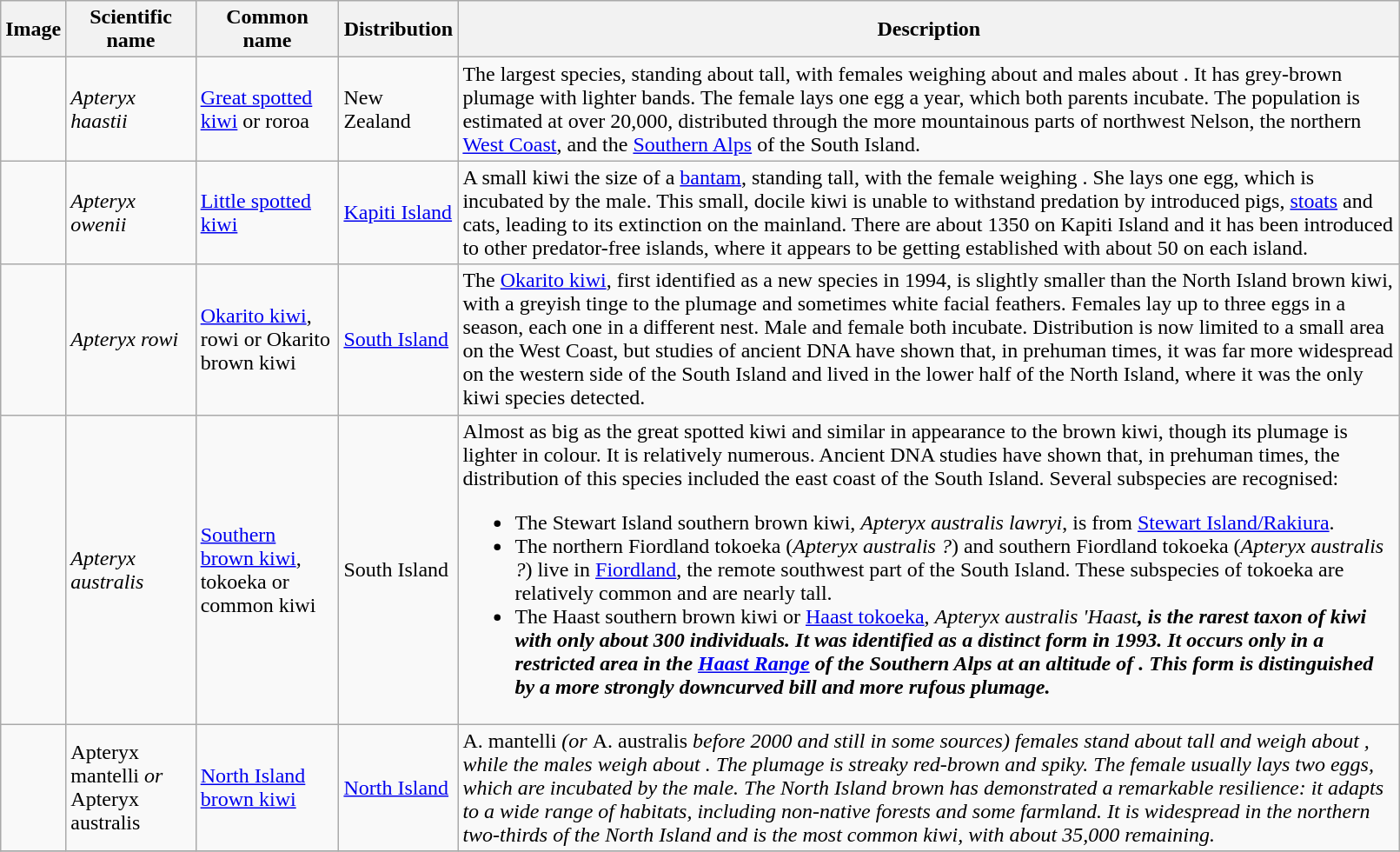<table class="wikitable" style="width: 85%;">
<tr>
<th>Image</th>
<th>Scientific name</th>
<th>Common name</th>
<th>Distribution</th>
<th>Description</th>
</tr>
<tr>
<td></td>
<td><em>Apteryx haastii</em></td>
<td><a href='#'>Great spotted kiwi</a> or roroa</td>
<td>New Zealand</td>
<td>The largest species, standing about  tall, with females weighing about  and males about . It has grey-brown plumage with lighter bands. The female lays one egg a year, which both parents incubate. The population is estimated at over 20,000, distributed through the more mountainous parts of northwest Nelson, the northern <a href='#'>West Coast</a>, and the <a href='#'>Southern Alps</a> of the South Island.</td>
</tr>
<tr>
<td></td>
<td><em>Apteryx owenii</em></td>
<td><a href='#'>Little spotted kiwi</a></td>
<td><a href='#'>Kapiti Island</a></td>
<td>A small kiwi the size of a <a href='#'>bantam</a>, standing  tall, with the female weighing . She lays one egg, which is incubated by the male. This small, docile kiwi is unable to withstand predation by introduced pigs, <a href='#'>stoats</a> and cats, leading to its extinction on the mainland. There are about 1350 on Kapiti Island and it has been introduced to other predator-free islands, where it appears to be getting established with about 50 on each island.</td>
</tr>
<tr>
<td></td>
<td><em>Apteryx rowi</em></td>
<td><a href='#'>Okarito kiwi</a>, rowi or Okarito brown kiwi</td>
<td><a href='#'>South Island</a></td>
<td>The <a href='#'>Okarito kiwi</a>, first identified as a new species in 1994, is slightly smaller than the North Island brown kiwi, with a greyish tinge to the plumage and sometimes white facial feathers. Females lay up to three eggs in a season, each one in a different nest. Male and female both incubate. Distribution is now limited to a small area on the West Coast, but studies of ancient DNA have shown that, in prehuman times, it was far more widespread on the western side of the South Island and lived in the lower half of the North Island, where it was the only kiwi species detected.</td>
</tr>
<tr>
<td></td>
<td><em>Apteryx australis</em></td>
<td><a href='#'>Southern brown kiwi</a>, tokoeka or common kiwi</td>
<td>South Island</td>
<td>Almost as big as the great spotted kiwi and similar in appearance to the brown kiwi, though its plumage is lighter in colour. It is relatively numerous. Ancient DNA studies have shown that, in prehuman times, the distribution of this species included the east coast of the South Island. Several subspecies are recognised:<br><ul><li>The Stewart Island southern brown kiwi, <em>Apteryx australis lawryi</em>, is from <a href='#'>Stewart Island/Rakiura</a>.</li><li>The northern Fiordland tokoeka (<em>Apteryx australis ?</em>) and southern Fiordland tokoeka (<em>Apteryx australis ?</em>) live in <a href='#'>Fiordland</a>, the remote southwest part of the South Island. These subspecies of tokoeka are relatively common and are nearly  tall.</li><li>The Haast southern brown kiwi or <a href='#'>Haast tokoeka</a>, <em>Apteryx australis 'Haast<strong>, is the rarest taxon of kiwi with only about 300 individuals. It was identified as a distinct form in 1993. It occurs only in a restricted area in the <a href='#'>Haast Range</a> of the Southern Alps at an altitude of . This form is distinguished by a more strongly downcurved bill and more rufous plumage.</li></ul></td>
</tr>
<tr>
<td></td>
<td></em>Apteryx mantelli<em> or </em>Apteryx australis<em></td>
<td><a href='#'>North Island brown kiwi</a></td>
<td><a href='#'>North Island</a></td>
<td></em>A. mantelli<em> (or  </em>A. australis<em> before 2000 and still in some sources) females stand about  tall and weigh about , while the males weigh about . The plumage is streaky red-brown and spiky. The female usually lays two eggs, which are incubated by the male. The North Island brown has demonstrated a remarkable resilience: it adapts to a wide range of habitats, including non-native forests and some farmland. It is widespread in the northern two-thirds of the North Island and  is the most common kiwi, with about 35,000 remaining.</td>
</tr>
<tr>
</tr>
</table>
